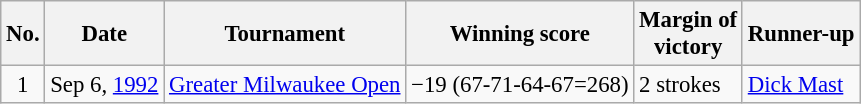<table class="wikitable" style="font-size:95%;">
<tr>
<th>No.</th>
<th>Date</th>
<th>Tournament</th>
<th>Winning score</th>
<th>Margin of<br>victory</th>
<th>Runner-up</th>
</tr>
<tr>
<td align=center>1</td>
<td align=right>Sep 6, <a href='#'>1992</a></td>
<td><a href='#'>Greater Milwaukee Open</a></td>
<td>−19 (67-71-64-67=268)</td>
<td>2 strokes</td>
<td> <a href='#'>Dick Mast</a></td>
</tr>
</table>
